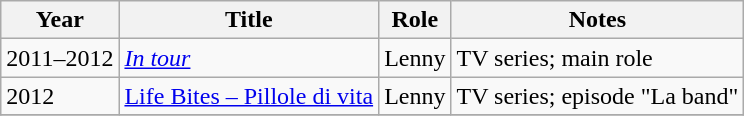<table class="wikitable sortable">
<tr>
<th>Year</th>
<th>Title</th>
<th>Role</th>
<th class="unsortable">Notes</th>
</tr>
<tr>
<td>2011–2012</td>
<td><em><a href='#'>In tour</a></td>
<td>Lenny</td>
<td>TV series; main role</td>
</tr>
<tr>
<td>2012</td>
<td></em><a href='#'>Life Bites – Pillole di vita</a><em></td>
<td>Lenny</td>
<td>TV series; episode "La band"</td>
</tr>
<tr>
</tr>
</table>
